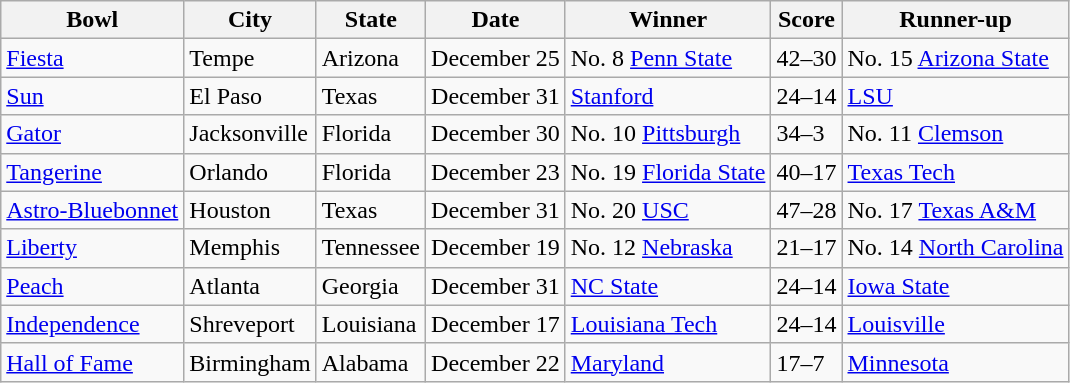<table class="wikitable sortable">
<tr>
<th>Bowl</th>
<th>City</th>
<th>State</th>
<th>Date</th>
<th>Winner</th>
<th>Score</th>
<th>Runner-up</th>
</tr>
<tr>
<td><a href='#'>Fiesta</a></td>
<td>Tempe</td>
<td>Arizona</td>
<td>December 25</td>
<td>No. 8 <a href='#'>Penn State</a></td>
<td>42–30</td>
<td>No. 15 <a href='#'>Arizona State</a></td>
</tr>
<tr>
<td><a href='#'>Sun</a></td>
<td>El Paso</td>
<td>Texas</td>
<td>December 31</td>
<td><a href='#'>Stanford</a></td>
<td>24–14</td>
<td><a href='#'>LSU</a></td>
</tr>
<tr>
<td><a href='#'>Gator</a></td>
<td>Jacksonville</td>
<td>Florida</td>
<td>December 30</td>
<td>No. 10 <a href='#'>Pittsburgh</a></td>
<td>34–3</td>
<td>No. 11 <a href='#'>Clemson</a></td>
</tr>
<tr>
<td><a href='#'>Tangerine</a></td>
<td>Orlando</td>
<td>Florida</td>
<td>December 23</td>
<td>No. 19 <a href='#'>Florida State</a></td>
<td>40–17</td>
<td><a href='#'>Texas Tech</a></td>
</tr>
<tr>
<td><a href='#'>Astro-Bluebonnet</a></td>
<td>Houston</td>
<td>Texas</td>
<td>December 31</td>
<td>No. 20 <a href='#'>USC</a></td>
<td>47–28</td>
<td>No. 17 <a href='#'>Texas A&M</a></td>
</tr>
<tr>
<td><a href='#'>Liberty</a></td>
<td>Memphis</td>
<td>Tennessee</td>
<td>December 19</td>
<td>No. 12 <a href='#'>Nebraska</a></td>
<td>21–17</td>
<td>No. 14 <a href='#'>North Carolina</a></td>
</tr>
<tr>
<td><a href='#'>Peach</a></td>
<td>Atlanta</td>
<td>Georgia</td>
<td>December 31</td>
<td><a href='#'>NC State</a></td>
<td>24–14</td>
<td><a href='#'>Iowa State</a></td>
</tr>
<tr>
<td><a href='#'>Independence</a></td>
<td>Shreveport</td>
<td>Louisiana</td>
<td>December 17</td>
<td><a href='#'>Louisiana Tech</a></td>
<td>24–14</td>
<td><a href='#'>Louisville</a></td>
</tr>
<tr>
<td><a href='#'>Hall of Fame</a></td>
<td>Birmingham</td>
<td>Alabama</td>
<td>December 22</td>
<td><a href='#'>Maryland</a></td>
<td>17–7</td>
<td><a href='#'>Minnesota</a></td>
</tr>
</table>
